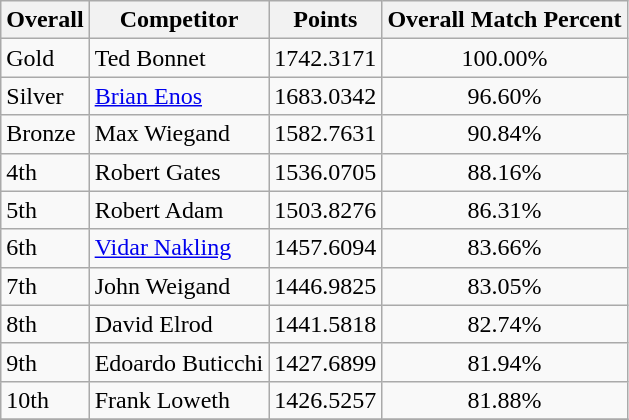<table class="wikitable sortable" style="text-align: left;">
<tr>
<th>Overall</th>
<th>Competitor</th>
<th>Points</th>
<th colspan="2">Overall Match Percent</th>
</tr>
<tr>
<td> Gold</td>
<td> Ted Bonnet</td>
<td>1742.3171</td>
<td colspan="2" style="text-align: center;">100.00%</td>
</tr>
<tr>
<td> Silver</td>
<td> <a href='#'>Brian Enos</a></td>
<td>1683.0342</td>
<td colspan="2" style="text-align: center;">96.60%</td>
</tr>
<tr>
<td> Bronze</td>
<td> Max Wiegand</td>
<td>1582.7631</td>
<td colspan="2" style="text-align: center;">90.84%</td>
</tr>
<tr>
<td>4th</td>
<td> Robert Gates</td>
<td>1536.0705</td>
<td colspan="2" style="text-align: center;">88.16%</td>
</tr>
<tr>
<td>5th</td>
<td> Robert Adam</td>
<td>1503.8276</td>
<td colspan="2" style="text-align: center;">86.31%</td>
</tr>
<tr>
<td>6th</td>
<td> <a href='#'>Vidar Nakling</a></td>
<td>1457.6094</td>
<td colspan="2" style="text-align: center;">83.66%</td>
</tr>
<tr>
<td>7th</td>
<td> John Weigand</td>
<td>1446.9825</td>
<td colspan="2" style="text-align: center;">83.05%</td>
</tr>
<tr>
<td>8th</td>
<td> David Elrod</td>
<td>1441.5818</td>
<td colspan="2" style="text-align: center;">82.74%</td>
</tr>
<tr>
<td>9th</td>
<td> Edoardo Buticchi</td>
<td>1427.6899</td>
<td colspan="2" style="text-align: center;">81.94%</td>
</tr>
<tr>
<td>10th</td>
<td> Frank Loweth</td>
<td>1426.5257</td>
<td colspan="2" style="text-align: center;">81.88%</td>
</tr>
<tr>
</tr>
</table>
